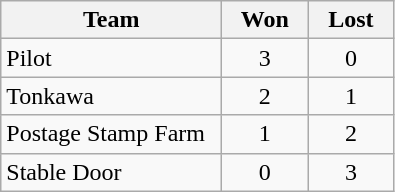<table class="wikitable">
<tr>
<th width=140px>Team</th>
<th width=50px>Won</th>
<th width=50px>Lost</th>
</tr>
<tr>
<td>Pilot</td>
<td align=center>3</td>
<td align=center>0</td>
</tr>
<tr>
<td>Tonkawa</td>
<td align=center>2</td>
<td align=center>1</td>
</tr>
<tr>
<td>Postage Stamp Farm</td>
<td align=center>1</td>
<td align=center>2</td>
</tr>
<tr>
<td>Stable Door</td>
<td align=center>0</td>
<td align=center>3</td>
</tr>
</table>
